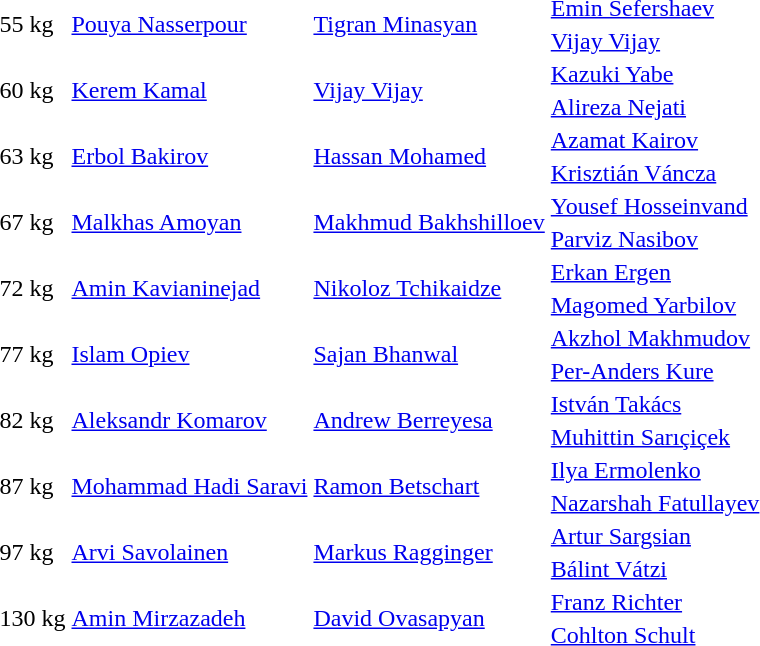<table>
<tr>
<td rowspan=2>55 kg</td>
<td rowspan=2> <a href='#'>Pouya Nasserpour</a></td>
<td rowspan=2> <a href='#'>Tigran Minasyan</a></td>
<td> <a href='#'>Emin Sefershaev</a></td>
</tr>
<tr>
<td> <a href='#'>Vijay Vijay</a></td>
</tr>
<tr>
<td rowspan=2>60 kg</td>
<td rowspan=2> <a href='#'>Kerem Kamal</a></td>
<td rowspan=2> <a href='#'>Vijay Vijay</a></td>
<td> <a href='#'>Kazuki Yabe</a></td>
</tr>
<tr>
<td> <a href='#'>Alireza Nejati</a></td>
</tr>
<tr>
<td rowspan=2>63 kg</td>
<td rowspan=2> <a href='#'>Erbol Bakirov</a></td>
<td rowspan=2> <a href='#'>Hassan Mohamed</a></td>
<td> <a href='#'>Azamat Kairov</a></td>
</tr>
<tr>
<td> <a href='#'>Krisztián Váncza</a></td>
</tr>
<tr>
<td rowspan=2>67 kg</td>
<td rowspan=2> <a href='#'>Malkhas Amoyan</a></td>
<td rowspan=2> <a href='#'>Makhmud Bakhshilloev</a></td>
<td> <a href='#'>Yousef Hosseinvand</a></td>
</tr>
<tr>
<td> <a href='#'>Parviz Nasibov</a></td>
</tr>
<tr>
<td rowspan=2>72 kg</td>
<td rowspan=2> <a href='#'>Amin Kavianinejad</a></td>
<td rowspan=2> <a href='#'>Nikoloz Tchikaidze</a></td>
<td> <a href='#'>Erkan Ergen</a></td>
</tr>
<tr>
<td> <a href='#'>Magomed Yarbilov</a></td>
</tr>
<tr>
<td rowspan=2>77 kg</td>
<td rowspan=2> <a href='#'>Islam Opiev</a></td>
<td rowspan=2> <a href='#'>Sajan Bhanwal</a></td>
<td> <a href='#'>Akzhol Makhmudov</a></td>
</tr>
<tr>
<td> <a href='#'>Per-Anders Kure</a></td>
</tr>
<tr>
<td rowspan=2>82 kg</td>
<td rowspan=2> <a href='#'>Aleksandr Komarov</a></td>
<td rowspan=2> <a href='#'>Andrew Berreyesa</a></td>
<td> <a href='#'>István Takács</a></td>
</tr>
<tr>
<td> <a href='#'>Muhittin Sarıçiçek</a></td>
</tr>
<tr>
<td rowspan=2>87 kg</td>
<td rowspan=2> <a href='#'>Mohammad Hadi Saravi</a></td>
<td rowspan=2> <a href='#'>Ramon Betschart</a></td>
<td> <a href='#'>Ilya Ermolenko</a></td>
</tr>
<tr>
<td> <a href='#'>Nazarshah Fatullayev</a></td>
</tr>
<tr>
<td rowspan=2>97 kg</td>
<td rowspan=2> <a href='#'>Arvi Savolainen</a></td>
<td rowspan=2> <a href='#'>Markus Ragginger</a></td>
<td> <a href='#'>Artur Sargsian</a></td>
</tr>
<tr>
<td> <a href='#'>Bálint Vátzi</a></td>
</tr>
<tr>
<td rowspan=2>130 kg</td>
<td rowspan=2> <a href='#'>Amin Mirzazadeh</a></td>
<td rowspan=2> <a href='#'>David Ovasapyan</a></td>
<td> <a href='#'>Franz Richter</a></td>
</tr>
<tr>
<td> <a href='#'>Cohlton Schult</a></td>
</tr>
</table>
